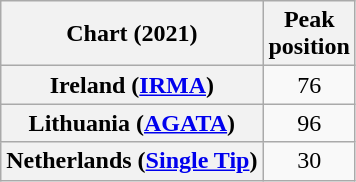<table class="wikitable sortable plainrowheaders" style="text-align:center">
<tr>
<th scope="col">Chart (2021)</th>
<th scope="col">Peak<br>position</th>
</tr>
<tr>
<th scope="row">Ireland (<a href='#'>IRMA</a>)</th>
<td>76</td>
</tr>
<tr>
<th scope="row">Lithuania (<a href='#'>AGATA</a>)</th>
<td>96</td>
</tr>
<tr>
<th scope="row">Netherlands (<a href='#'>Single Tip</a>)</th>
<td>30</td>
</tr>
</table>
